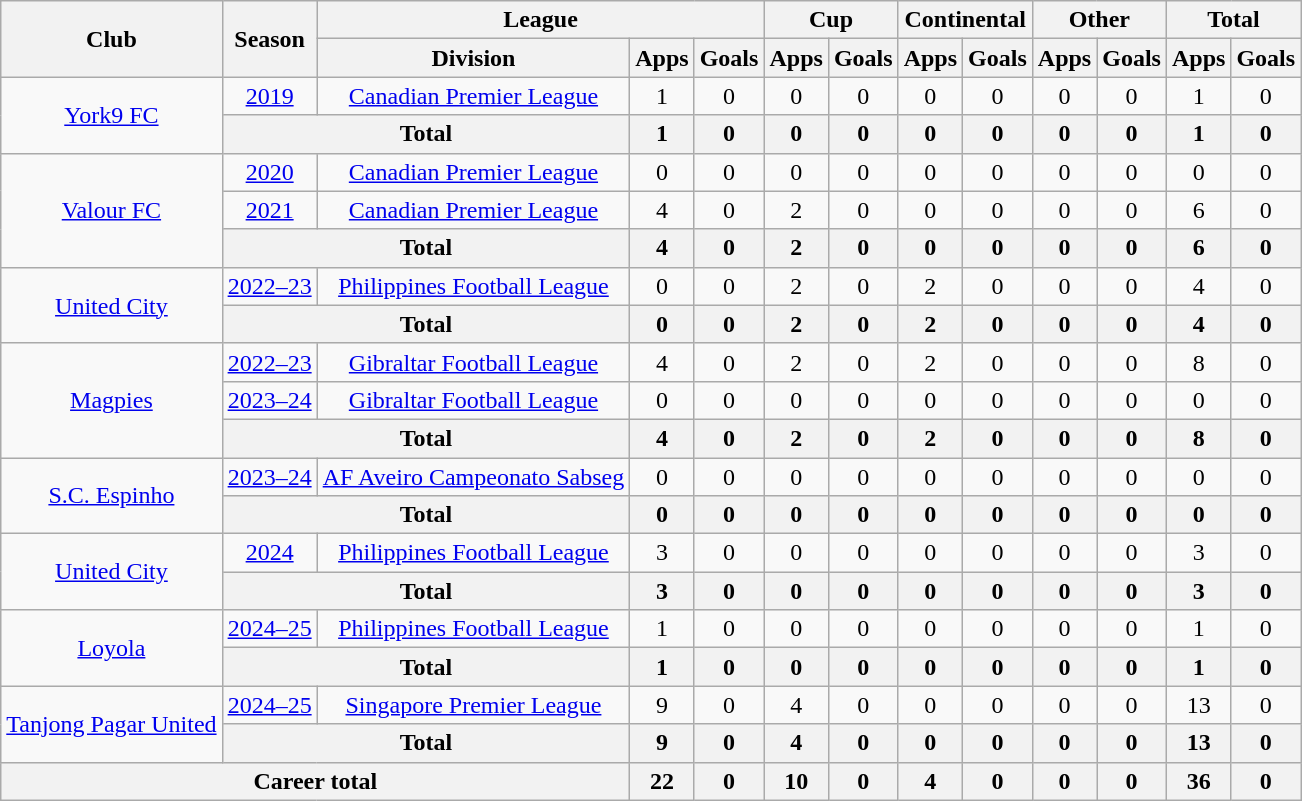<table class="wikitable" style="text-align:center">
<tr>
<th rowspan="2">Club</th>
<th rowspan="2">Season</th>
<th colspan="3">League</th>
<th colspan="2">Cup</th>
<th colspan="2">Continental</th>
<th colspan="2">Other</th>
<th colspan="2">Total</th>
</tr>
<tr>
<th>Division</th>
<th>Apps</th>
<th>Goals</th>
<th>Apps</th>
<th>Goals</th>
<th>Apps</th>
<th>Goals</th>
<th>Apps</th>
<th>Goals</th>
<th>Apps</th>
<th>Goals</th>
</tr>
<tr>
<td rowspan="2"><a href='#'>York9 FC</a></td>
<td><a href='#'>2019</a></td>
<td><a href='#'>Canadian Premier League</a></td>
<td>1</td>
<td>0</td>
<td>0</td>
<td>0</td>
<td>0</td>
<td>0</td>
<td>0</td>
<td>0</td>
<td>1</td>
<td>0</td>
</tr>
<tr>
<th colspan="2">Total</th>
<th>1</th>
<th>0</th>
<th>0</th>
<th>0</th>
<th>0</th>
<th>0</th>
<th>0</th>
<th>0</th>
<th>1</th>
<th>0</th>
</tr>
<tr>
<td rowspan="3"><a href='#'>Valour FC</a></td>
<td><a href='#'>2020</a></td>
<td><a href='#'>Canadian Premier League</a></td>
<td>0</td>
<td>0</td>
<td>0</td>
<td>0</td>
<td>0</td>
<td>0</td>
<td>0</td>
<td>0</td>
<td>0</td>
<td>0</td>
</tr>
<tr>
<td><a href='#'>2021</a></td>
<td><a href='#'>Canadian Premier League</a></td>
<td>4</td>
<td>0</td>
<td>2</td>
<td>0</td>
<td>0</td>
<td>0</td>
<td>0</td>
<td>0</td>
<td>6</td>
<td>0</td>
</tr>
<tr>
<th colspan="2">Total</th>
<th>4</th>
<th>0</th>
<th>2</th>
<th>0</th>
<th>0</th>
<th>0</th>
<th>0</th>
<th>0</th>
<th>6</th>
<th>0</th>
</tr>
<tr>
<td rowspan="2"><a href='#'>United City</a></td>
<td><a href='#'>2022–23</a></td>
<td><a href='#'>Philippines Football League</a></td>
<td>0</td>
<td>0</td>
<td>2</td>
<td>0</td>
<td>2</td>
<td>0</td>
<td>0</td>
<td>0</td>
<td>4</td>
<td>0</td>
</tr>
<tr>
<th colspan="2">Total</th>
<th>0</th>
<th>0</th>
<th>2</th>
<th>0</th>
<th>2</th>
<th>0</th>
<th>0</th>
<th>0</th>
<th>4</th>
<th>0</th>
</tr>
<tr>
<td rowspan="3"><a href='#'>Magpies</a></td>
<td><a href='#'>2022–23</a></td>
<td><a href='#'>Gibraltar Football League</a></td>
<td>4</td>
<td>0</td>
<td>2</td>
<td>0</td>
<td>2</td>
<td>0</td>
<td>0</td>
<td>0</td>
<td>8</td>
<td>0</td>
</tr>
<tr>
<td><a href='#'>2023–24</a></td>
<td><a href='#'>Gibraltar Football League</a></td>
<td>0</td>
<td>0</td>
<td>0</td>
<td>0</td>
<td>0</td>
<td>0</td>
<td>0</td>
<td>0</td>
<td>0</td>
<td>0</td>
</tr>
<tr>
<th colspan="2">Total</th>
<th>4</th>
<th>0</th>
<th>2</th>
<th>0</th>
<th>2</th>
<th>0</th>
<th>0</th>
<th>0</th>
<th>8</th>
<th>0</th>
</tr>
<tr>
<td rowspan="2"><a href='#'>S.C. Espinho</a></td>
<td><a href='#'>2023–24</a></td>
<td><a href='#'>AF Aveiro Campeonato Sabseg</a></td>
<td>0</td>
<td>0</td>
<td>0</td>
<td>0</td>
<td>0</td>
<td>0</td>
<td>0</td>
<td>0</td>
<td>0</td>
<td>0</td>
</tr>
<tr>
<th colspan="2">Total</th>
<th>0</th>
<th>0</th>
<th>0</th>
<th>0</th>
<th>0</th>
<th>0</th>
<th>0</th>
<th>0</th>
<th>0</th>
<th>0</th>
</tr>
<tr>
<td rowspan="2"><a href='#'>United City</a></td>
<td><a href='#'>2024</a></td>
<td><a href='#'>Philippines Football League</a></td>
<td>3</td>
<td>0</td>
<td>0</td>
<td>0</td>
<td>0</td>
<td>0</td>
<td>0</td>
<td>0</td>
<td>3</td>
<td>0</td>
</tr>
<tr>
<th colspan="2">Total</th>
<th>3</th>
<th>0</th>
<th>0</th>
<th>0</th>
<th>0</th>
<th>0</th>
<th>0</th>
<th>0</th>
<th>3</th>
<th>0</th>
</tr>
<tr>
<td rowspan="2"><a href='#'>Loyola</a></td>
<td><a href='#'>2024–25</a></td>
<td><a href='#'>Philippines Football League</a></td>
<td>1</td>
<td>0</td>
<td>0</td>
<td>0</td>
<td>0</td>
<td>0</td>
<td>0</td>
<td>0</td>
<td>1</td>
<td>0</td>
</tr>
<tr>
<th colspan="2">Total</th>
<th>1</th>
<th>0</th>
<th>0</th>
<th>0</th>
<th>0</th>
<th>0</th>
<th>0</th>
<th>0</th>
<th>1</th>
<th>0</th>
</tr>
<tr>
<td rowspan="2"><a href='#'>Tanjong Pagar United</a></td>
<td><a href='#'>2024–25</a></td>
<td><a href='#'>Singapore Premier League</a></td>
<td>9</td>
<td>0</td>
<td>4</td>
<td>0</td>
<td>0</td>
<td>0</td>
<td>0</td>
<td>0</td>
<td>13</td>
<td>0</td>
</tr>
<tr>
<th colspan="2">Total</th>
<th>9</th>
<th>0</th>
<th>4</th>
<th>0</th>
<th>0</th>
<th>0</th>
<th>0</th>
<th>0</th>
<th>13</th>
<th>0</th>
</tr>
<tr>
<th colspan="3">Career total</th>
<th>22</th>
<th>0</th>
<th>10</th>
<th>0</th>
<th>4</th>
<th>0</th>
<th>0</th>
<th>0</th>
<th>36</th>
<th>0</th>
</tr>
</table>
